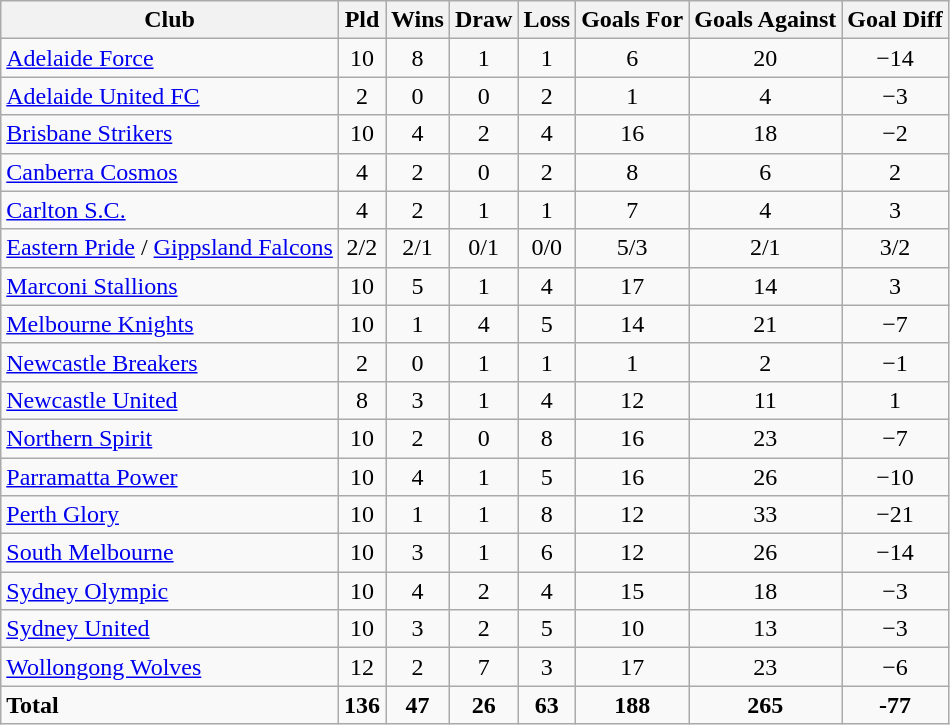<table class="wikitable sortable" style="text-align:center;">
<tr>
<th>Club</th>
<th>Pld</th>
<th>Wins</th>
<th>Draw</th>
<th>Loss</th>
<th>Goals For</th>
<th>Goals Against</th>
<th>Goal Diff</th>
</tr>
<tr>
<td style="text-align:left;"><a href='#'>Adelaide Force</a></td>
<td>10</td>
<td>8</td>
<td>1</td>
<td>1</td>
<td>6</td>
<td>20</td>
<td>−14</td>
</tr>
<tr>
<td style="text-align:left;"><a href='#'>Adelaide United FC</a></td>
<td>2</td>
<td>0</td>
<td>0</td>
<td>2</td>
<td>1</td>
<td>4</td>
<td>−3</td>
</tr>
<tr>
<td style="text-align:left;"><a href='#'>Brisbane Strikers</a></td>
<td>10</td>
<td>4</td>
<td>2</td>
<td>4</td>
<td>16</td>
<td>18</td>
<td>−2</td>
</tr>
<tr>
<td style="text-align:left;"><a href='#'>Canberra Cosmos</a></td>
<td>4</td>
<td>2</td>
<td>0</td>
<td>2</td>
<td>8</td>
<td>6</td>
<td>2</td>
</tr>
<tr>
<td style="text-align:left;"><a href='#'>Carlton S.C.</a></td>
<td>4</td>
<td>2</td>
<td>1</td>
<td>1</td>
<td>7</td>
<td>4</td>
<td>3</td>
</tr>
<tr>
<td style="text-align:left;"><a href='#'>Eastern Pride</a> / <a href='#'>Gippsland Falcons</a></td>
<td>2/2</td>
<td>2/1</td>
<td>0/1</td>
<td>0/0</td>
<td>5/3</td>
<td>2/1</td>
<td>3/2</td>
</tr>
<tr>
<td style="text-align:left;"><a href='#'>Marconi Stallions</a></td>
<td>10</td>
<td>5</td>
<td>1</td>
<td>4</td>
<td>17</td>
<td>14</td>
<td>3</td>
</tr>
<tr>
<td style="text-align:left;"><a href='#'>Melbourne Knights</a></td>
<td>10</td>
<td>1</td>
<td>4</td>
<td>5</td>
<td>14</td>
<td>21</td>
<td>−7</td>
</tr>
<tr>
<td style="text-align:left;"><a href='#'>Newcastle Breakers</a></td>
<td>2</td>
<td>0</td>
<td>1</td>
<td>1</td>
<td>1</td>
<td>2</td>
<td>−1</td>
</tr>
<tr>
<td style="text-align:left;"><a href='#'>Newcastle United</a></td>
<td>8</td>
<td>3</td>
<td>1</td>
<td>4</td>
<td>12</td>
<td>11</td>
<td>1</td>
</tr>
<tr>
<td style="text-align:left;"><a href='#'>Northern Spirit</a></td>
<td>10</td>
<td>2</td>
<td>0</td>
<td>8</td>
<td>16</td>
<td>23</td>
<td>−7</td>
</tr>
<tr>
<td style="text-align:left;"><a href='#'>Parramatta Power</a></td>
<td>10</td>
<td>4</td>
<td>1</td>
<td>5</td>
<td>16</td>
<td>26</td>
<td>−10</td>
</tr>
<tr>
<td style="text-align:left;"><a href='#'>Perth Glory</a></td>
<td>10</td>
<td>1</td>
<td>1</td>
<td>8</td>
<td>12</td>
<td>33</td>
<td>−21</td>
</tr>
<tr>
<td style="text-align:left;"><a href='#'>South Melbourne</a></td>
<td>10</td>
<td>3</td>
<td>1</td>
<td>6</td>
<td>12</td>
<td>26</td>
<td>−14</td>
</tr>
<tr>
<td style="text-align:left;"><a href='#'>Sydney Olympic</a></td>
<td>10</td>
<td>4</td>
<td>2</td>
<td>4</td>
<td>15</td>
<td>18</td>
<td>−3</td>
</tr>
<tr>
<td style="text-align:left;"><a href='#'>Sydney United</a></td>
<td>10</td>
<td>3</td>
<td>2</td>
<td>5</td>
<td>10</td>
<td>13</td>
<td>−3</td>
</tr>
<tr>
<td style="text-align:left;"><a href='#'>Wollongong Wolves</a></td>
<td>12</td>
<td>2</td>
<td>7</td>
<td>3</td>
<td>17</td>
<td>23</td>
<td>−6</td>
</tr>
<tr>
<td style="text-align:left;"><strong>Total</strong></td>
<td><strong>136</strong></td>
<td><strong>47</strong></td>
<td><strong>26</strong></td>
<td><strong>63</strong></td>
<td><strong>188</strong></td>
<td><strong>265</strong></td>
<td><strong>-77</strong></td>
</tr>
</table>
